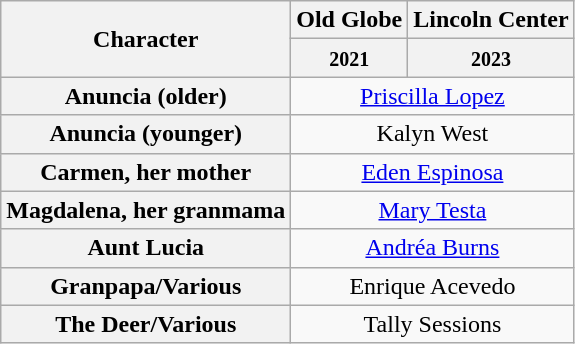<table class="wikitable">
<tr>
<th rowspan="2">Character</th>
<th>Old Globe</th>
<th>Lincoln Center</th>
</tr>
<tr>
<th><small>2021</small></th>
<th><small>2023</small></th>
</tr>
<tr>
<th>Anuncia (older)</th>
<td colspan="2" align="center"><a href='#'>Priscilla Lopez</a></td>
</tr>
<tr>
<th>Anuncia (younger)</th>
<td colspan="2" align="center">Kalyn West</td>
</tr>
<tr>
<th>Carmen, her mother</th>
<td colspan="2" align="center"><a href='#'>Eden Espinosa</a></td>
</tr>
<tr>
<th>Magdalena, her granmama</th>
<td colspan="2" align="center"><a href='#'>Mary Testa</a></td>
</tr>
<tr>
<th>Aunt Lucia</th>
<td colspan="2" align="center"><a href='#'>Andréa Burns</a></td>
</tr>
<tr>
<th>Granpapa/Various</th>
<td colspan="2" align="center">Enrique Acevedo</td>
</tr>
<tr>
<th>The Deer/Various</th>
<td colspan="2" align="center">Tally Sessions</td>
</tr>
</table>
